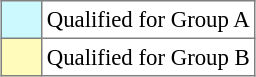<table bgcolor="#f7f8ff" cellpadding="3" cellspacing="0" border="1" style="font-size: 95%; border: gray solid 1px; border-collapse: collapse;text-align:center; margin:1em auto;">
<tr>
<td style="background: #CCF9FD;" width="20"></td>
<td bgcolor="#ffffff" align="left">Qualified for Group A</td>
</tr>
<tr>
<td style="background: #FEFBBB;" width="20"></td>
<td bgcolor="#ffffff" align="left">Qualified for Group B</td>
</tr>
</table>
